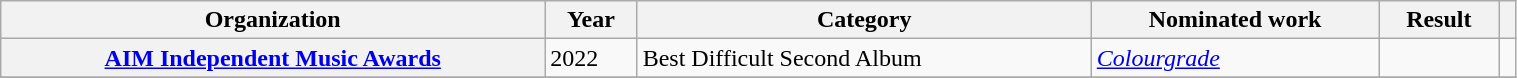<table class="wikitable sortable plainrowheaders" style="width: 80%;">
<tr>
<th scope="col">Organization</th>
<th scope="col">Year</th>
<th scope="col">Category</th>
<th scope="col">Nominated work</th>
<th scope="col">Result</th>
<th scope="col" class="unsortable"></th>
</tr>
<tr>
<th rowspan="1" scope="row"><a href='#'>AIM Independent Music Awards</a></th>
<td rowspan=1>2022</td>
<td>Best Difficult Second Album</td>
<td><em><a href='#'>Colourgrade</a></em></td>
<td></td>
<td rowspan=1></td>
</tr>
<tr>
</tr>
</table>
